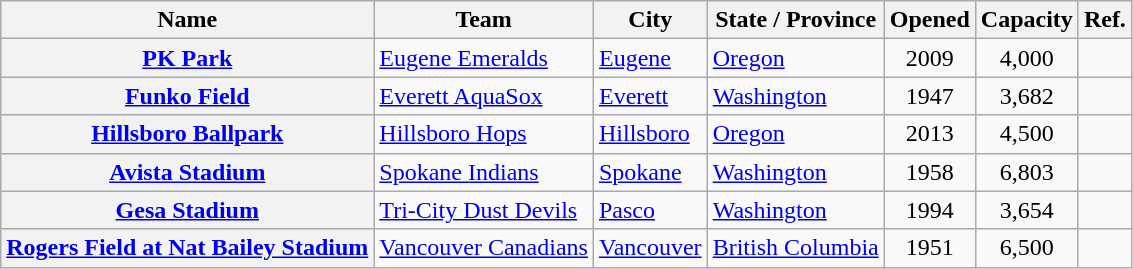<table class="wikitable sortable plainrowheaders">
<tr>
<th>Name</th>
<th>Team</th>
<th>City</th>
<th>State / Province</th>
<th>Opened</th>
<th data-sort-type="number">Capacity</th>
<th class="unsortable">Ref.</th>
</tr>
<tr>
<th scope="row"><a href='#'>PK Park</a></th>
<td><a href='#'>Eugene Emeralds</a></td>
<td><a href='#'>Eugene</a></td>
<td><a href='#'>Oregon</a></td>
<td align="center">2009</td>
<td align="center">4,000</td>
<td></td>
</tr>
<tr>
<th scope="row"><a href='#'>Funko Field</a></th>
<td><a href='#'>Everett AquaSox</a></td>
<td><a href='#'>Everett</a></td>
<td><a href='#'>Washington</a></td>
<td align="center">1947</td>
<td align="center">3,682</td>
<td></td>
</tr>
<tr>
<th scope="row"><a href='#'>Hillsboro Ballpark</a></th>
<td><a href='#'>Hillsboro Hops</a></td>
<td><a href='#'>Hillsboro</a></td>
<td><a href='#'>Oregon</a></td>
<td align="center">2013</td>
<td align="center">4,500</td>
<td></td>
</tr>
<tr>
<th scope="row"><a href='#'>Avista Stadium</a></th>
<td><a href='#'>Spokane Indians</a></td>
<td><a href='#'>Spokane</a></td>
<td><a href='#'>Washington</a></td>
<td align="center">1958</td>
<td align="center">6,803</td>
<td></td>
</tr>
<tr>
<th scope="row"><a href='#'>Gesa Stadium</a></th>
<td><a href='#'>Tri-City Dust Devils</a></td>
<td><a href='#'>Pasco</a></td>
<td><a href='#'>Washington</a></td>
<td align="center">1994</td>
<td align="center">3,654</td>
<td></td>
</tr>
<tr>
<th scope="row"><a href='#'>Rogers Field at Nat Bailey Stadium</a></th>
<td><a href='#'>Vancouver Canadians</a></td>
<td><a href='#'>Vancouver</a></td>
<td><a href='#'>British Columbia</a></td>
<td align="center">1951</td>
<td align="center">6,500</td>
<td></td>
</tr>
</table>
